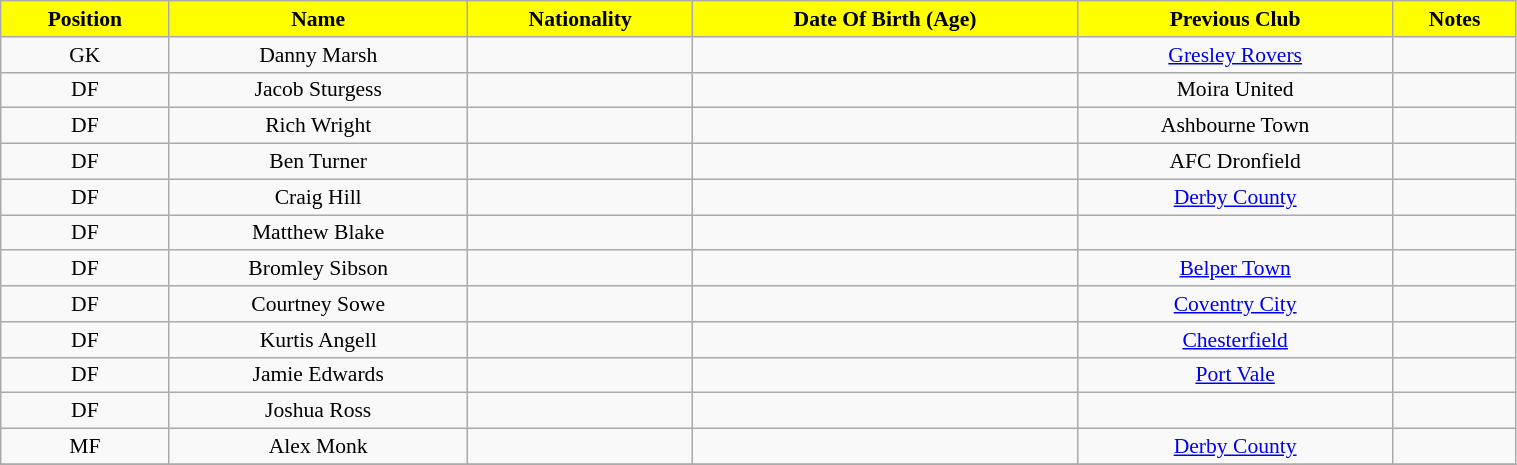<table class="wikitable" style="text-align: center; font-size:90%" width=80%>
<tr>
<th style="background: yellow; color:black" align=right>Position</th>
<th style="background: yellow; color:black" align=right>Name</th>
<th style="background: yellow; color:black" align=right>Nationality</th>
<th style="background: yellow; color:black" align=right>Date Of Birth (Age)</th>
<th style="background: yellow; color:black" align=right>Previous Club</th>
<th style="background: yellow; color:black" align=right>Notes</th>
</tr>
<tr>
<td>GK</td>
<td>Danny Marsh</td>
<td></td>
<td></td>
<td><a href='#'>Gresley Rovers</a></td>
<td></td>
</tr>
<tr>
<td>DF</td>
<td>Jacob Sturgess</td>
<td></td>
<td></td>
<td>Moira United</td>
<td></td>
</tr>
<tr>
<td>DF</td>
<td>Rich Wright</td>
<td></td>
<td></td>
<td>Ashbourne Town</td>
<td></td>
</tr>
<tr>
<td>DF</td>
<td>Ben Turner</td>
<td></td>
<td></td>
<td>AFC Dronfield</td>
<td></td>
</tr>
<tr>
<td>DF</td>
<td>Craig Hill</td>
<td></td>
<td></td>
<td><a href='#'>Derby County</a></td>
<td></td>
</tr>
<tr>
<td>DF</td>
<td>Matthew Blake</td>
<td></td>
<td></td>
<td></td>
<td></td>
</tr>
<tr>
<td>DF</td>
<td>Bromley Sibson</td>
<td></td>
<td></td>
<td><a href='#'>Belper Town</a></td>
<td></td>
</tr>
<tr>
<td>DF</td>
<td>Courtney Sowe</td>
<td></td>
<td></td>
<td><a href='#'>Coventry City</a></td>
<td></td>
</tr>
<tr>
<td>DF</td>
<td>Kurtis Angell</td>
<td></td>
<td></td>
<td><a href='#'>Chesterfield</a></td>
<td></td>
</tr>
<tr>
<td>DF</td>
<td>Jamie Edwards</td>
<td></td>
<td></td>
<td><a href='#'>Port Vale</a></td>
<td></td>
</tr>
<tr>
<td>DF</td>
<td>Joshua Ross</td>
<td></td>
<td></td>
<td></td>
<td></td>
</tr>
<tr>
<td>MF</td>
<td>Alex Monk</td>
<td></td>
<td></td>
<td><a href='#'>Derby County</a></td>
<td></td>
</tr>
<tr>
</tr>
</table>
